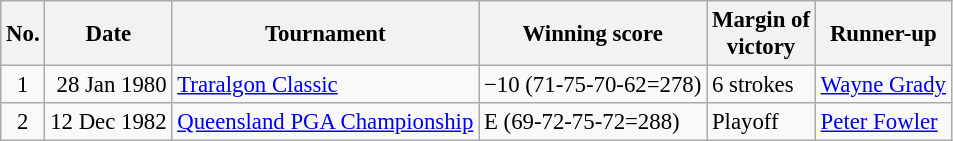<table class="wikitable" style="font-size:95%;">
<tr>
<th>No.</th>
<th>Date</th>
<th>Tournament</th>
<th>Winning score</th>
<th>Margin of<br>victory</th>
<th>Runner-up</th>
</tr>
<tr>
<td align=center>1</td>
<td align=right>28 Jan 1980</td>
<td><a href='#'>Traralgon Classic</a></td>
<td>−10 (71-75-70-62=278)</td>
<td>6 strokes</td>
<td> <a href='#'>Wayne Grady</a></td>
</tr>
<tr>
<td align=center>2</td>
<td align=right>12 Dec 1982</td>
<td><a href='#'>Queensland PGA Championship</a></td>
<td>E (69-72-75-72=288)</td>
<td>Playoff</td>
<td> <a href='#'>Peter Fowler</a></td>
</tr>
</table>
